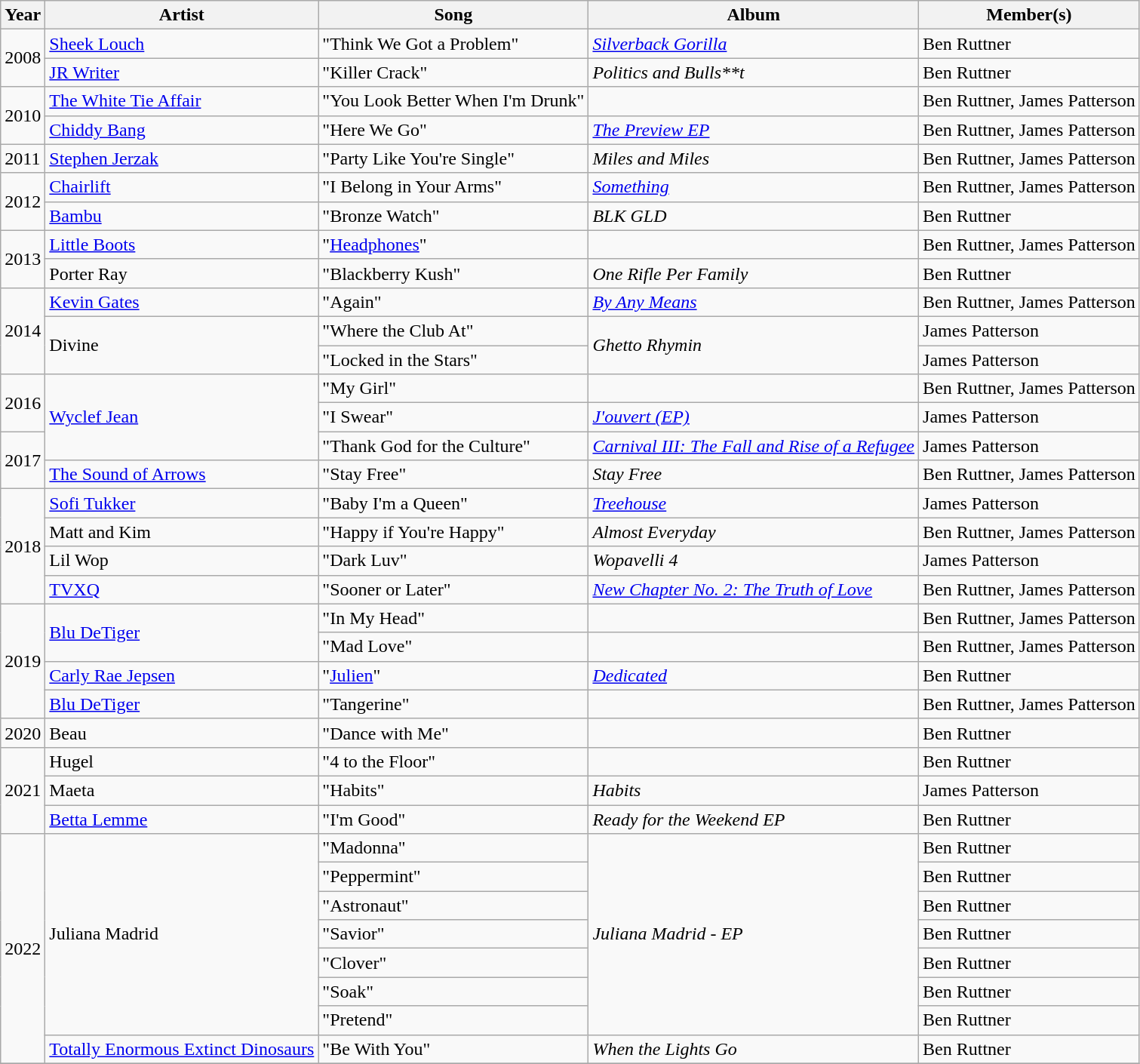<table class="wikitable">
<tr>
<th>Year</th>
<th>Artist</th>
<th>Song</th>
<th>Album</th>
<th>Member(s)</th>
</tr>
<tr>
<td rowspan="2">2008</td>
<td><a href='#'>Sheek Louch</a></td>
<td>"Think We Got a Problem" </td>
<td><em><a href='#'>Silverback Gorilla</a></em></td>
<td>Ben Ruttner</td>
</tr>
<tr>
<td><a href='#'>JR Writer</a></td>
<td>"Killer Crack"</td>
<td><em>Politics and Bulls**t</em></td>
<td>Ben Ruttner</td>
</tr>
<tr>
<td rowspan="2">2010</td>
<td><a href='#'>The White Tie Affair</a></td>
<td>"You Look Better When I'm Drunk"</td>
<td></td>
<td>Ben Ruttner, James Patterson</td>
</tr>
<tr>
<td><a href='#'>Chiddy Bang</a></td>
<td>"Here We Go" </td>
<td><em><a href='#'>The Preview EP</a></em></td>
<td>Ben Ruttner, James Patterson</td>
</tr>
<tr>
<td>2011</td>
<td><a href='#'>Stephen Jerzak</a></td>
<td>"Party Like You're Single"</td>
<td><em>Miles and Miles</em></td>
<td>Ben Ruttner, James Patterson</td>
</tr>
<tr>
<td rowspan="2">2012</td>
<td><a href='#'>Chairlift</a></td>
<td>"I Belong in Your Arms"</td>
<td><em><a href='#'>Something</a></em></td>
<td>Ben Ruttner, James Patterson</td>
</tr>
<tr>
<td><a href='#'>Bambu</a></td>
<td>"Bronze Watch"</td>
<td><em>BLK GLD</em></td>
<td>Ben Ruttner</td>
</tr>
<tr>
<td rowspan="2">2013</td>
<td><a href='#'>Little Boots</a></td>
<td>"<a href='#'>Headphones</a>"</td>
<td></td>
<td>Ben Ruttner, James Patterson</td>
</tr>
<tr>
<td>Porter Ray</td>
<td>"Blackberry Kush"</td>
<td><em>One Rifle Per Family</em></td>
<td>Ben Ruttner</td>
</tr>
<tr>
<td rowspan="3">2014</td>
<td><a href='#'>Kevin Gates</a></td>
<td>"Again"</td>
<td><em><a href='#'>By Any Means</a></em></td>
<td>Ben Ruttner, James Patterson</td>
</tr>
<tr>
<td rowspan="2">Divine</td>
<td>"Where the Club At"</td>
<td rowspan="2"><em>Ghetto Rhymin</em></td>
<td>James Patterson</td>
</tr>
<tr>
<td>"Locked in the Stars"</td>
<td>James Patterson</td>
</tr>
<tr>
<td rowspan="2">2016</td>
<td rowspan="3"><a href='#'>Wyclef Jean</a></td>
<td>"My Girl" </td>
<td></td>
<td>Ben Ruttner, James Patterson</td>
</tr>
<tr>
<td>"I Swear" </td>
<td><em><a href='#'>J'ouvert (EP)</a></em></td>
<td>James Patterson</td>
</tr>
<tr>
<td rowspan="2">2017</td>
<td>"Thank God for the Culture" </td>
<td><em><a href='#'>Carnival III: The Fall and Rise of a Refugee</a></em></td>
<td>James Patterson</td>
</tr>
<tr>
<td><a href='#'>The Sound of Arrows</a></td>
<td>"Stay Free"</td>
<td><em>Stay Free</em></td>
<td>Ben Ruttner, James Patterson</td>
</tr>
<tr>
<td rowspan="4">2018</td>
<td><a href='#'>Sofi Tukker</a></td>
<td>"Baby I'm a Queen"</td>
<td><em><a href='#'>Treehouse</a></em></td>
<td>James Patterson</td>
</tr>
<tr>
<td>Matt and Kim</td>
<td>"Happy if You're Happy"</td>
<td><em>Almost Everyday</em></td>
<td>Ben Ruttner, James Patterson</td>
</tr>
<tr>
<td>Lil Wop</td>
<td>"Dark Luv"</td>
<td><em>Wopavelli 4</em></td>
<td>James Patterson</td>
</tr>
<tr>
<td><a href='#'>TVXQ</a></td>
<td>"Sooner or Later" </td>
<td><em><a href='#'>New Chapter No. 2: The Truth of Love</a></em></td>
<td>Ben Ruttner, James Patterson</td>
</tr>
<tr>
<td rowspan="4">2019</td>
<td rowspan="2"><a href='#'>Blu DeTiger</a></td>
<td>"In My Head"</td>
<td></td>
<td>Ben Ruttner, James Patterson</td>
</tr>
<tr>
<td>"Mad Love"</td>
<td></td>
<td>Ben Ruttner, James Patterson</td>
</tr>
<tr>
<td><a href='#'>Carly Rae Jepsen</a></td>
<td>"<a href='#'>Julien</a>"</td>
<td><em><a href='#'>Dedicated</a></em></td>
<td>Ben Ruttner</td>
</tr>
<tr>
<td><a href='#'>Blu DeTiger</a></td>
<td>"Tangerine"</td>
<td></td>
<td>Ben Ruttner, James Patterson</td>
</tr>
<tr>
<td>2020</td>
<td>Beau</td>
<td>"Dance with Me"</td>
<td></td>
<td>Ben Ruttner</td>
</tr>
<tr>
<td rowspan="3">2021</td>
<td>Hugel</td>
<td>"4 to the Floor" </td>
<td></td>
<td>Ben Ruttner</td>
</tr>
<tr>
<td>Maeta</td>
<td>"Habits"</td>
<td><em>Habits</em></td>
<td>James Patterson</td>
</tr>
<tr>
<td><a href='#'>Betta Lemme</a></td>
<td>"I'm Good"</td>
<td><em>Ready for the Weekend EP</em></td>
<td>Ben Ruttner</td>
</tr>
<tr>
<td rowspan="8">2022</td>
<td rowspan="7">Juliana Madrid</td>
<td>"Madonna"</td>
<td rowspan="7"><em>Juliana Madrid - EP</em></td>
<td>Ben Ruttner</td>
</tr>
<tr>
<td>"Peppermint"</td>
<td>Ben Ruttner</td>
</tr>
<tr>
<td>"Astronaut"</td>
<td>Ben Ruttner</td>
</tr>
<tr>
<td>"Savior"</td>
<td>Ben Ruttner</td>
</tr>
<tr>
<td>"Clover"</td>
<td>Ben Ruttner</td>
</tr>
<tr>
<td>"Soak"</td>
<td>Ben Ruttner</td>
</tr>
<tr>
<td>"Pretend"</td>
<td>Ben Ruttner</td>
</tr>
<tr>
<td><a href='#'>Totally Enormous Extinct Dinosaurs</a></td>
<td>"Be With You"</td>
<td><em>When the Lights Go</em></td>
<td>Ben Ruttner</td>
</tr>
<tr>
</tr>
</table>
